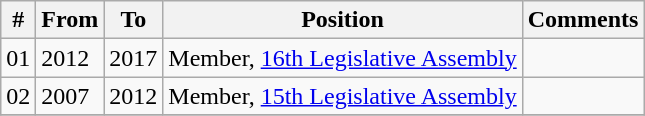<table class="wikitable sortable">
<tr>
<th>#</th>
<th>From</th>
<th>To</th>
<th>Position</th>
<th>Comments</th>
</tr>
<tr>
<td>01</td>
<td>2012</td>
<td>2017</td>
<td>Member, <a href='#'>16th Legislative Assembly</a></td>
<td></td>
</tr>
<tr>
<td>02</td>
<td>2007</td>
<td>2012</td>
<td>Member, <a href='#'>15th Legislative Assembly</a></td>
<td></td>
</tr>
<tr>
</tr>
</table>
